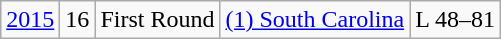<table class="wikitable">
<tr align="center">
<td><a href='#'>2015</a></td>
<td>16</td>
<td>First Round</td>
<td><a href='#'>(1) South Carolina</a></td>
<td>L 48–81</td>
</tr>
</table>
